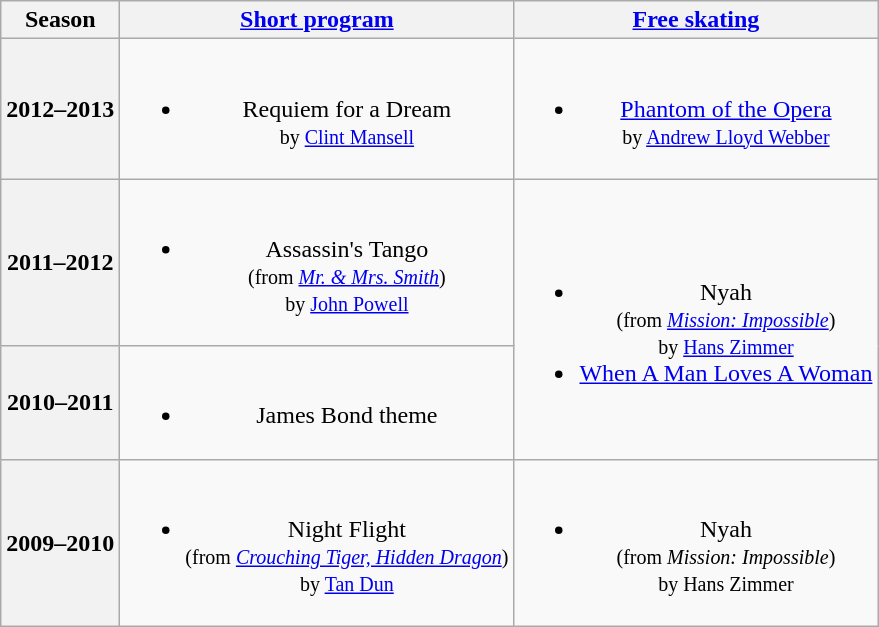<table class=wikitable style=text-align:center>
<tr>
<th>Season</th>
<th><a href='#'>Short program</a></th>
<th><a href='#'>Free skating</a></th>
</tr>
<tr>
<th>2012–2013 <br> </th>
<td><br><ul><li>Requiem for a Dream <br><small> by <a href='#'>Clint Mansell</a> </small></li></ul></td>
<td><br><ul><li><a href='#'>Phantom of the Opera</a><br><small>by <a href='#'>Andrew Lloyd Webber</a></small></li></ul></td>
</tr>
<tr>
<th>2011–2012 <br> </th>
<td><br><ul><li>Assassin's Tango<br><small>(from <em><a href='#'>Mr. & Mrs. Smith</a></em>)<br>by <a href='#'>John Powell</a></small></li></ul></td>
<td rowspan=2><br><ul><li>Nyah<br><small>(from <em><a href='#'>Mission: Impossible</a></em>)<br>by <a href='#'>Hans Zimmer</a></small></li><li><a href='#'>When A Man Loves A Woman</a></li></ul></td>
</tr>
<tr>
<th>2010–2011 <br> </th>
<td><br><ul><li>James Bond theme</li></ul></td>
</tr>
<tr>
<th>2009–2010 <br> </th>
<td><br><ul><li>Night Flight<br><small>(from <em><a href='#'>Crouching Tiger, Hidden Dragon</a></em>)<br>by <a href='#'>Tan Dun</a></small></li></ul></td>
<td><br><ul><li>Nyah<br><small>(from <em>Mission: Impossible</em>)<br>by Hans Zimmer</small></li></ul></td>
</tr>
</table>
